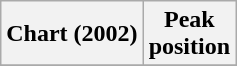<table class="wikitable plainrowheaders" style="text-align:center">
<tr>
<th>Chart (2002)</th>
<th>Peak<br>position</th>
</tr>
<tr>
</tr>
</table>
